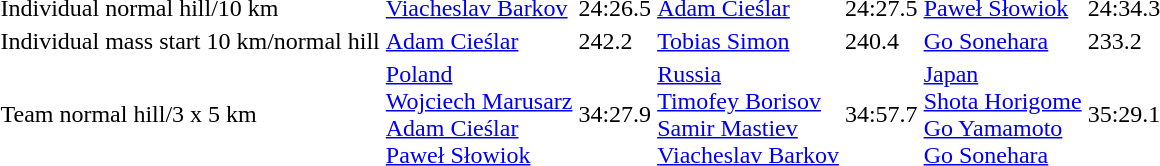<table>
<tr>
<td>Individual normal hill/10 km</td>
<td> <a href='#'>Viacheslav Barkov</a></td>
<td>24:26.5</td>
<td> <a href='#'>Adam Cieślar</a></td>
<td>24:27.5</td>
<td> <a href='#'>Paweł Słowiok</a></td>
<td>24:34.3</td>
</tr>
<tr>
<td>Individual mass start 10 km/normal hill</td>
<td> <a href='#'>Adam Cieślar</a></td>
<td>242.2</td>
<td> <a href='#'>Tobias Simon</a></td>
<td>240.4</td>
<td> <a href='#'>Go Sonehara</a></td>
<td>233.2</td>
</tr>
<tr>
<td>Team normal hill/3 x 5 km</td>
<td> <a href='#'>Poland</a><br><a href='#'>Wojciech Marusarz</a><br><a href='#'>Adam Cieślar</a><br><a href='#'>Paweł Słowiok</a></td>
<td>34:27.9</td>
<td> <a href='#'>Russia</a><br><a href='#'>Timofey Borisov</a><br><a href='#'>Samir Mastiev</a><br><a href='#'>Viacheslav Barkov</a></td>
<td>34:57.7</td>
<td> <a href='#'>Japan</a><br><a href='#'>Shota Horigome</a><br><a href='#'>Go Yamamoto</a><br><a href='#'>Go Sonehara</a></td>
<td>35:29.1</td>
</tr>
</table>
